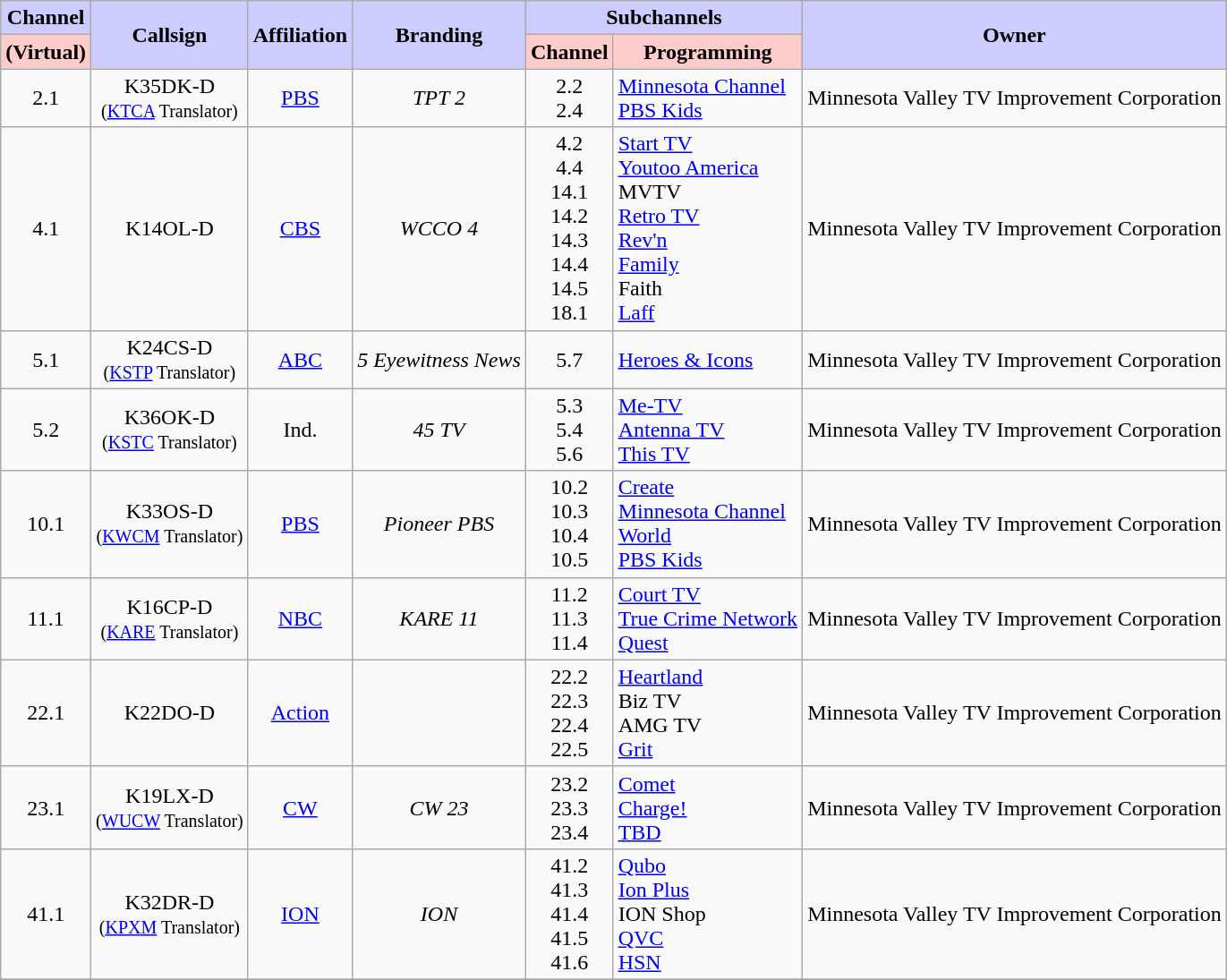<table class=wikitable style="text-align:center">
<tr>
<th style="background:#ccccff;">Channel</th>
<th style="background:#ccccff;" rowspan="2">Callsign</th>
<th style="background:#ccccff;" rowspan="2">Affiliation</th>
<th style="background:#ccccff;" rowspan="2">Branding</th>
<th style="background:#ccccff;" colspan="2">Subchannels</th>
<th style="background:#ccccff;" rowspan="2">Owner</th>
</tr>
<tr>
<th style="background:#ffcccc;">(Virtual)</th>
<th style="background:#ffcccc;">Channel</th>
<th style="background:#ffcccc">Programming</th>
</tr>
<tr>
<td>2.1</td>
<td>K35DK-D<br><small>(<a href='#'>KTCA</a> Translator)</small></td>
<td><a href='#'>PBS</a></td>
<td><em>TPT 2</em></td>
<td>2.2<br>2.4</td>
<td style="text-align:left"><a href='#'>Minnesota Channel</a><br><a href='#'>PBS Kids</a></td>
<td style="text-align:left">Minnesota Valley TV Improvement Corporation</td>
</tr>
<tr>
<td>4.1</td>
<td>K14OL-D</td>
<td><a href='#'>CBS</a></td>
<td><em>WCCO 4</em></td>
<td>4.2<br>4.4<br>14.1<br>14.2<br>14.3<br>14.4 <br>14.5<br>18.1<br></td>
<td style="text-align:left"><a href='#'>Start TV</a><br><a href='#'>Youtoo America</a><br>MVTV<br><a href='#'>Retro TV</a><br><a href='#'>Rev'n</a><br><a href='#'>Family</a><br>Faith<br><a href='#'>Laff</a></td>
<td style="text-align:left">Minnesota Valley TV Improvement Corporation</td>
</tr>
<tr>
<td>5.1</td>
<td>K24CS-D<br><small>(<a href='#'>KSTP</a> Translator)</small></td>
<td><a href='#'>ABC</a></td>
<td><em>5 Eyewitness News</em></td>
<td>5.7</td>
<td style="text-align:left"><a href='#'>Heroes & Icons</a></td>
<td style="text-align:left">Minnesota Valley TV Improvement Corporation</td>
</tr>
<tr>
<td>5.2</td>
<td>K36OK-D<br><small>(<a href='#'>KSTC</a> Translator)</small></td>
<td>Ind.</td>
<td><em>45 TV</em></td>
<td>5.3<br>5.4<br>5.6</td>
<td style="text-align:left"><a href='#'>Me-TV</a><br><a href='#'>Antenna TV</a><br><a href='#'>This TV</a></td>
<td style="text-align:left">Minnesota Valley TV Improvement Corporation</td>
</tr>
<tr>
<td>10.1</td>
<td>K33OS-D<br><small>(<a href='#'>KWCM</a> Translator)</small></td>
<td><a href='#'>PBS</a></td>
<td><em>Pioneer PBS</em></td>
<td>10.2<br>10.3<br>10.4<br>10.5</td>
<td style="text-align:left"><a href='#'>Create</a><br><a href='#'>Minnesota Channel</a><br><a href='#'>World</a><br><a href='#'>PBS Kids</a></td>
<td style="text-align:left">Minnesota Valley TV Improvement Corporation</td>
</tr>
<tr>
<td>11.1</td>
<td>K16CP-D<br><small>(<a href='#'>KARE</a> Translator)</small></td>
<td><a href='#'>NBC</a></td>
<td><em>KARE 11</em></td>
<td>11.2<br>11.3<br>11.4</td>
<td style="text-align:left"><a href='#'>Court TV</a><br><a href='#'>True Crime Network</a><br><a href='#'>Quest</a></td>
<td style="text-align:left">Minnesota Valley TV Improvement Corporation</td>
</tr>
<tr>
<td>22.1</td>
<td>K22DO-D</td>
<td><a href='#'>Action</a></td>
<td></td>
<td>22.2<br>22.3<br>22.4<br>22.5</td>
<td style="text-align:left"><a href='#'>Heartland</a><br>Biz TV<br>AMG TV<br><a href='#'>Grit</a></td>
<td style="text-align:left">Minnesota Valley TV Improvement Corporation</td>
</tr>
<tr>
<td>23.1</td>
<td>K19LX-D<br><small>(<a href='#'>WUCW</a> Translator)</small></td>
<td><a href='#'>CW</a></td>
<td><em>CW 23</em></td>
<td>23.2<br>23.3<br>23.4</td>
<td style="text-align:left"><a href='#'>Comet</a><br><a href='#'>Charge!</a><br><a href='#'>TBD</a></td>
<td style="text-align:left">Minnesota Valley TV Improvement Corporation</td>
</tr>
<tr>
<td>41.1</td>
<td>K32DR-D<br><small>(<a href='#'>KPXM</a> Translator)</small></td>
<td><a href='#'>ION</a></td>
<td><em>ION</em></td>
<td>41.2<br>41.3<br>41.4<br> 41.5<br>41.6</td>
<td style="text-align:left"><a href='#'>Qubo</a><br><a href='#'>Ion Plus</a><br>ION Shop<br><a href='#'>QVC</a><br><a href='#'>HSN</a></td>
<td style="text-align:left">Minnesota Valley TV Improvement Corporation</td>
</tr>
<tr>
</tr>
</table>
